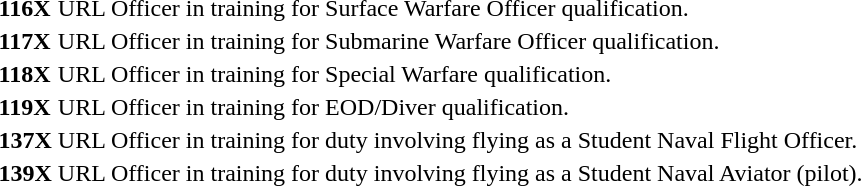<table>
<tr>
<td><strong>116X</strong></td>
<td>URL Officer in training for Surface Warfare Officer qualification.</td>
</tr>
<tr>
<td><strong>117X</strong></td>
<td>URL Officer in training for Submarine Warfare Officer qualification.</td>
</tr>
<tr>
<td><strong>118X</strong></td>
<td>URL Officer in training for Special Warfare qualification.</td>
</tr>
<tr>
<td><strong>119X</strong></td>
<td>URL Officer in training for EOD/Diver qualification.</td>
</tr>
<tr>
<td><strong>137X</strong></td>
<td>URL Officer in training for duty involving flying as a Student Naval Flight Officer.</td>
</tr>
<tr>
<td><strong>139X</strong></td>
<td>URL Officer in training for duty involving flying as a Student Naval Aviator (pilot).</td>
</tr>
</table>
